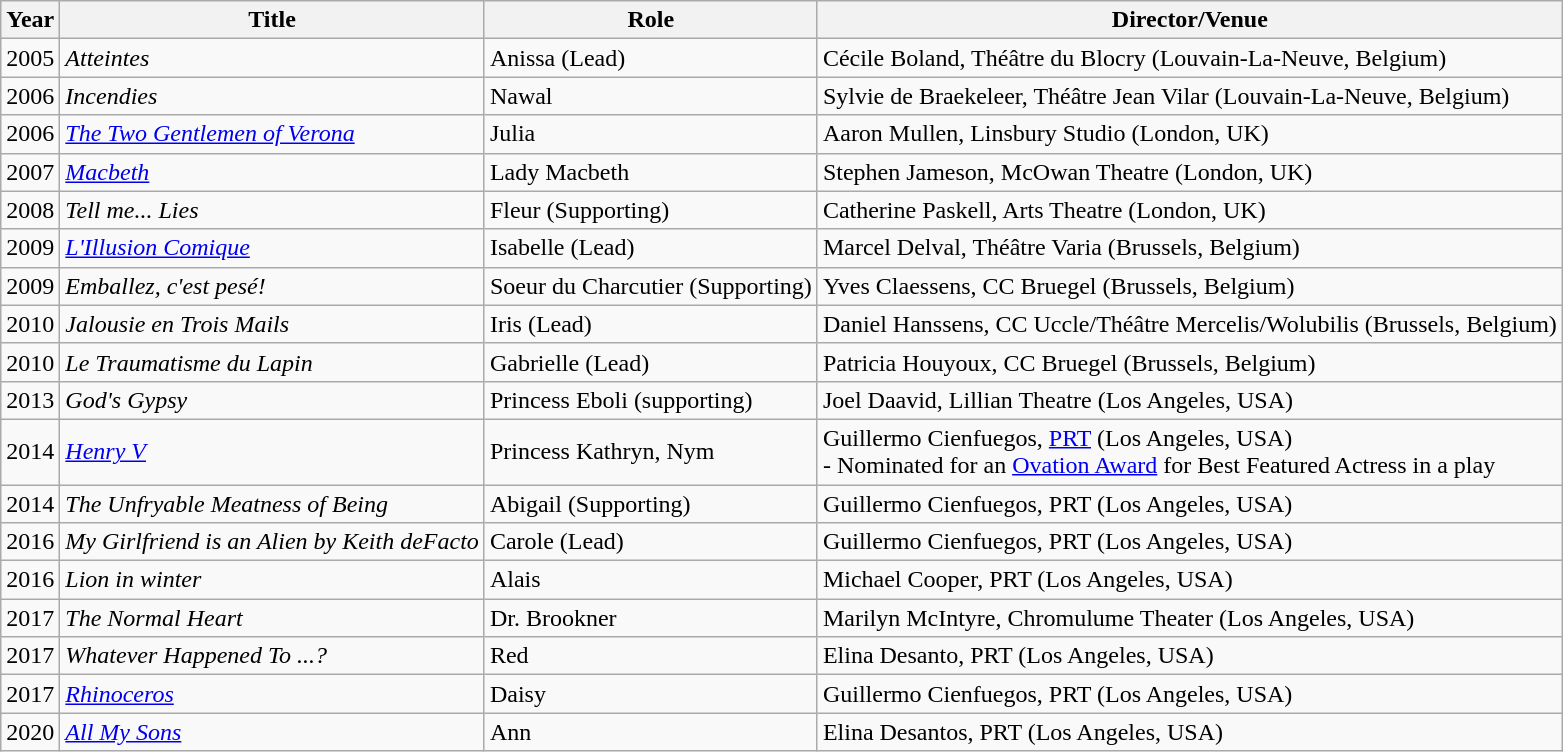<table class="wikitable">
<tr>
<th>Year</th>
<th>Title</th>
<th>Role</th>
<th>Director/Venue</th>
</tr>
<tr>
<td>2005</td>
<td><em>Atteintes</em></td>
<td>Anissa (Lead)</td>
<td>Cécile Boland, Théâtre du Blocry (Louvain-La-Neuve, Belgium)</td>
</tr>
<tr>
<td>2006</td>
<td><em>Incendies</em></td>
<td>Nawal</td>
<td>Sylvie de Braekeleer, Théâtre Jean Vilar (Louvain-La-Neuve, Belgium)</td>
</tr>
<tr>
<td>2006</td>
<td><em><a href='#'>The Two Gentlemen of Verona</a></em></td>
<td>Julia</td>
<td>Aaron Mullen, Linsbury Studio (London, UK)</td>
</tr>
<tr>
<td>2007</td>
<td><em><a href='#'>Macbeth</a></em></td>
<td>Lady Macbeth</td>
<td>Stephen Jameson, McOwan Theatre (London, UK)</td>
</tr>
<tr>
<td>2008</td>
<td><em>Tell me... Lies</em></td>
<td>Fleur (Supporting)</td>
<td>Catherine Paskell, Arts Theatre (London, UK)</td>
</tr>
<tr>
<td>2009</td>
<td><em><a href='#'>L'Illusion Comique</a></em></td>
<td>Isabelle (Lead)</td>
<td>Marcel Delval, Théâtre Varia (Brussels, Belgium)</td>
</tr>
<tr>
<td>2009</td>
<td><em>Emballez, c'est pesé!</em></td>
<td>Soeur du Charcutier (Supporting)</td>
<td>Yves Claessens, CC Bruegel (Brussels, Belgium)</td>
</tr>
<tr>
<td>2010</td>
<td><em>Jalousie en Trois Mails</em></td>
<td>Iris (Lead)</td>
<td>Daniel Hanssens, CC Uccle/Théâtre Mercelis/Wolubilis (Brussels, Belgium)</td>
</tr>
<tr>
<td>2010</td>
<td><em>Le Traumatisme du Lapin</em></td>
<td>Gabrielle (Lead)</td>
<td>Patricia Houyoux, CC Bruegel (Brussels, Belgium)</td>
</tr>
<tr>
<td>2013</td>
<td><em>God's Gypsy</em></td>
<td>Princess Eboli (supporting)</td>
<td>Joel Daavid, Lillian Theatre (Los Angeles, USA)</td>
</tr>
<tr>
<td>2014</td>
<td><em><a href='#'>Henry V</a></em></td>
<td>Princess Kathryn, Nym</td>
<td>Guillermo Cienfuegos, <a href='#'>PRT</a> (Los Angeles, USA)<br>- Nominated for an <a href='#'>Ovation Award</a> for Best Featured Actress in a play</td>
</tr>
<tr>
<td>2014</td>
<td><em>The Unfryable Meatness of Being</em></td>
<td>Abigail (Supporting)</td>
<td>Guillermo Cienfuegos, PRT (Los Angeles, USA)</td>
</tr>
<tr>
<td>2016</td>
<td><em>My Girlfriend is an Alien by Keith deFacto</em></td>
<td>Carole (Lead)</td>
<td>Guillermo Cienfuegos, PRT (Los Angeles, USA)</td>
</tr>
<tr>
<td>2016</td>
<td><em>Lion in winter</em></td>
<td>Alais</td>
<td>Michael Cooper, PRT (Los Angeles, USA)</td>
</tr>
<tr>
<td>2017</td>
<td><em>The Normal Heart</em></td>
<td>Dr. Brookner</td>
<td>Marilyn McIntyre, Chromulume Theater (Los Angeles, USA)</td>
</tr>
<tr>
<td>2017</td>
<td><em>Whatever Happened To ...?</em></td>
<td>Red</td>
<td>Elina Desanto, PRT (Los Angeles, USA)</td>
</tr>
<tr>
<td>2017</td>
<td><em><a href='#'>Rhinoceros</a></em></td>
<td>Daisy</td>
<td>Guillermo Cienfuegos, PRT (Los Angeles, USA)</td>
</tr>
<tr>
<td>2020</td>
<td><em><a href='#'>All My Sons</a></em></td>
<td>Ann</td>
<td>Elina Desantos, PRT (Los Angeles, USA)</td>
</tr>
</table>
